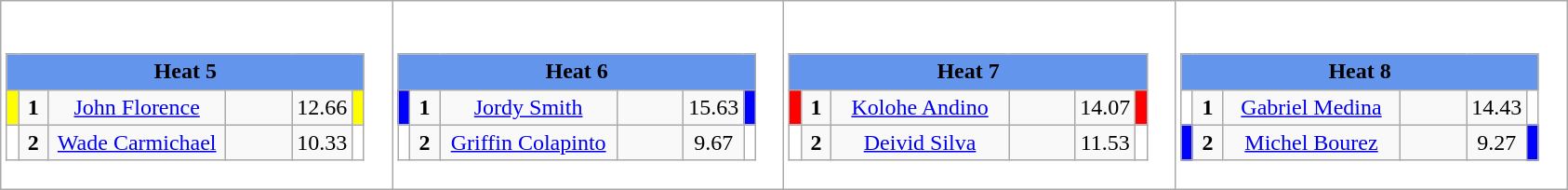<table class="wikitable" style="background:#fff;">
<tr>
<td><div><br><table class="wikitable">
<tr>
<td colspan="6"  style="text-align:center; background:#6495ed;"><strong>Heat 5</strong></td>
</tr>
<tr>
<td style="width:01px; background: #ff0;"></td>
<td style="width:14px; text-align:center;"><strong>1</strong></td>
<td style="width:120px; text-align:center;"><a href='#'>John Florence</a></td>
<td style="width:40px; text-align:center;"></td>
<td style="width:20px; text-align:center;">12.66</td>
<td style="width:01px; background: #ff0;"></td>
</tr>
<tr>
<td style="width:01px; background: #fff;"></td>
<td style="width:14px; text-align:center;"><strong>2</strong></td>
<td style="width:120px; text-align:center;"><a href='#'>Wade Carmichael</a></td>
<td style="width:40px; text-align:center;"></td>
<td style="width:20px; text-align:center;">10.33</td>
<td style="width:01px; background: #fff;"></td>
</tr>
</table>
</div></td>
<td><div><br><table class="wikitable">
<tr>
<td colspan="6"  style="text-align:center; background:#6495ed;"><strong>Heat 6</strong></td>
</tr>
<tr>
<td style="width:01px; background: #00f;"></td>
<td style="width:14px; text-align:center;"><strong>1</strong></td>
<td style="width:120px; text-align:center;"><a href='#'>Jordy Smith</a></td>
<td style="width:40px; text-align:center;"></td>
<td style="width:20px; text-align:center;">15.63</td>
<td style="width:01px; background: #00f;"></td>
</tr>
<tr>
<td style="width:01px; background: #fff;"></td>
<td style="width:14px; text-align:center;"><strong>2</strong></td>
<td style="width:120px; text-align:center;"><a href='#'>Griffin Colapinto</a></td>
<td style="width:40px; text-align:center;"></td>
<td style="width:20px; text-align:center;">9.67</td>
<td style="width:01px; background: #fff;"></td>
</tr>
</table>
</div></td>
<td><div><br><table class="wikitable">
<tr>
<td colspan="6"  style="text-align:center; background:#6495ed;"><strong>Heat 7</strong></td>
</tr>
<tr>
<td style="width:01px; background: #f00;"></td>
<td style="width:14px; text-align:center;"><strong>1</strong></td>
<td style="width:120px; text-align:center;"><a href='#'>Kolohe Andino</a></td>
<td style="width:40px; text-align:center;"></td>
<td style="width:20px; text-align:center;">14.07</td>
<td style="width:01px; background: #f00;"></td>
</tr>
<tr>
<td style="width:01px; background: #fff;"></td>
<td style="width:14px; text-align:center;"><strong>2</strong></td>
<td style="width:120px; text-align:center;"><a href='#'>Deivid Silva</a></td>
<td style="width:40px; text-align:center;"></td>
<td style="width:20px; text-align:center;">11.53</td>
<td style="width:01px; background: #fff;"></td>
</tr>
</table>
</div></td>
<td><div><br><table class="wikitable">
<tr>
<td colspan="6"  style="text-align:center; background:#6495ed;"><strong>Heat 8</strong></td>
</tr>
<tr>
<td style="width:01px; background: #fff;"></td>
<td style="width:14px; text-align:center;"><strong>1</strong></td>
<td style="width:120px; text-align:center;"><a href='#'>Gabriel Medina</a></td>
<td style="width:40px; text-align:center;"></td>
<td style="width:20px; text-align:center;">14.43</td>
<td style="width:01px; background: #fff;"></td>
</tr>
<tr>
<td style="width:01px; background: #00f;"></td>
<td style="width:14px; text-align:center;"><strong>2</strong></td>
<td style="width:120px; text-align:center;"><a href='#'>Michel Bourez</a></td>
<td style="width:40px; text-align:center;"></td>
<td style="width:20px; text-align:center;">9.27</td>
<td style="width:01px; background: #00f;"></td>
</tr>
</table>
</div></td>
</tr>
</table>
